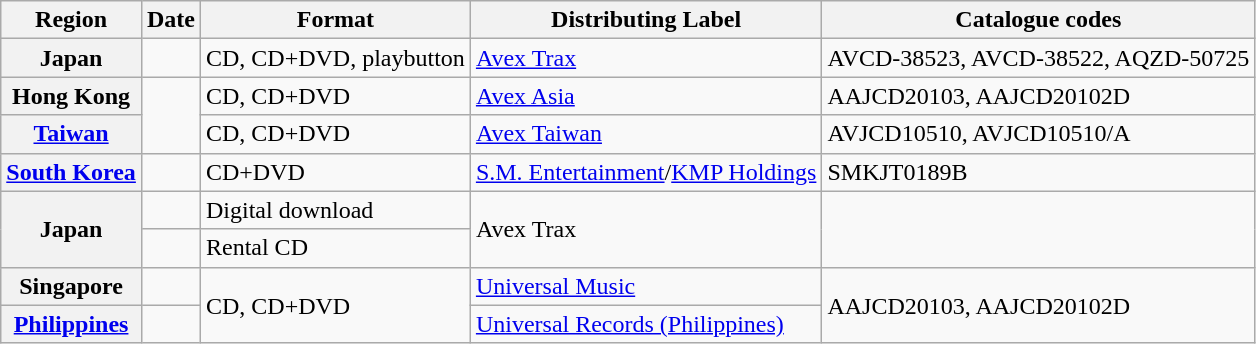<table class="wikitable plainrowheaders">
<tr>
<th>Region</th>
<th>Date</th>
<th>Format</th>
<th>Distributing Label</th>
<th>Catalogue codes</th>
</tr>
<tr>
<th scope="row" rowspan="1">Japan</th>
<td></td>
<td>CD, CD+DVD, playbutton</td>
<td rowspan="1"><a href='#'>Avex Trax</a></td>
<td>AVCD-38523, AVCD-38522, AQZD-50725</td>
</tr>
<tr>
<th scope="row" rowspan="1">Hong Kong</th>
<td rowspan="2"></td>
<td>CD, CD+DVD</td>
<td rowspan="1"><a href='#'>Avex Asia</a></td>
<td>AAJCD20103, AAJCD20102D</td>
</tr>
<tr>
<th scope="row" rowspan="1"><a href='#'>Taiwan</a></th>
<td>CD, CD+DVD</td>
<td rowspan="1"><a href='#'>Avex Taiwan</a></td>
<td>AVJCD10510, AVJCD10510/A</td>
</tr>
<tr>
<th scope="row" rowspan="1"><a href='#'>South Korea</a></th>
<td></td>
<td>CD+DVD</td>
<td><a href='#'>S.M. Entertainment</a>/<a href='#'>KMP Holdings</a></td>
<td>SMKJT0189B</td>
</tr>
<tr>
<th scope="row" rowspan="2">Japan</th>
<td></td>
<td>Digital download</td>
<td rowspan="2">Avex Trax</td>
<td rowspan="2"></td>
</tr>
<tr>
<td></td>
<td>Rental CD</td>
</tr>
<tr>
<th scope="row">Singapore</th>
<td></td>
<td rowspan="2">CD, CD+DVD</td>
<td><a href='#'>Universal Music</a></td>
<td rowspan="2">AAJCD20103, AAJCD20102D</td>
</tr>
<tr>
<th scope="row"><a href='#'>Philippines</a></th>
<td></td>
<td><a href='#'>Universal Records (Philippines)</a></td>
</tr>
</table>
